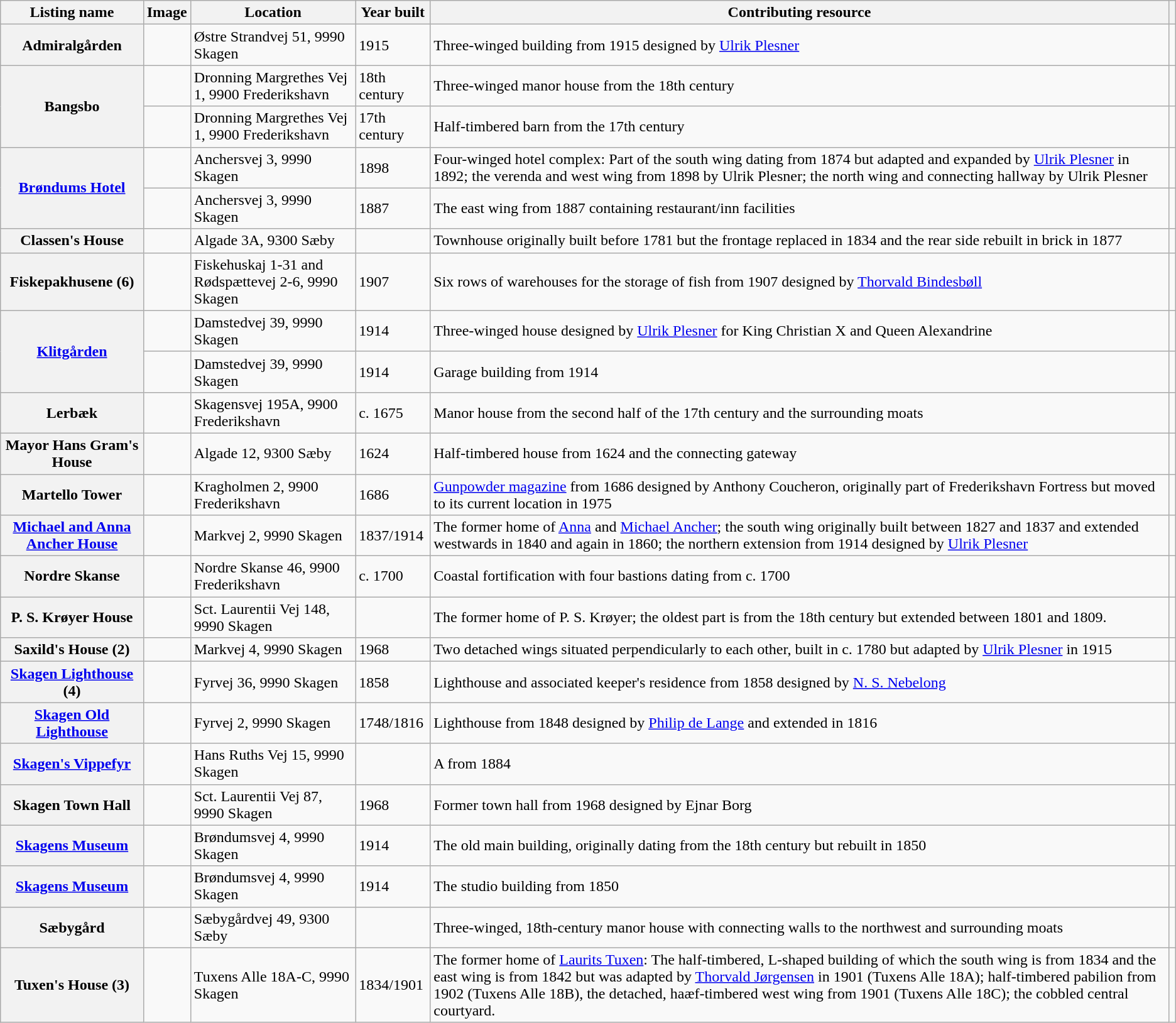<table class="wikitable sortable">
<tr>
<th scope="col">Listing name</th>
<th scope="col">Image</th>
<th scope="col">Location</th>
<th scope="col">Year built</th>
<th scope="col">Contributing resource</th>
<th scope="col" class="unsortable"></th>
</tr>
<tr>
<th scope="row">Admiralgården</th>
<td></td>
<td>Østre Strandvej 51, 9990 Skagen</td>
<td>1915</td>
<td>Three-winged building from 1915 designed by <a href='#'>Ulrik Plesner</a></td>
<td></td>
</tr>
<tr>
<th scope="row" rowspan="2">Bangsbo</th>
<td></td>
<td>Dronning Margrethes Vej 1, 9900 Frederikshavn</td>
<td>18th century</td>
<td>Three-winged manor house from the 18th century</td>
<td></td>
</tr>
<tr>
<td></td>
<td>Dronning Margrethes Vej 1, 9900 Frederikshavn</td>
<td>17th century</td>
<td>Half-timbered barn from the 17th century</td>
<td></td>
</tr>
<tr>
<th scope="row" rowspan="2"><a href='#'>Brøndums Hotel</a></th>
<td></td>
<td>Anchersvej 3, 9990 Skagen</td>
<td>1898</td>
<td>Four-winged hotel complex: Part of the south wing dating from 1874 but adapted and expanded by <a href='#'>Ulrik Plesner</a> in 1892; the verenda and west wing from 1898 by Ulrik Plesner; the north wing and connecting hallway by Ulrik Plesner</td>
<td></td>
</tr>
<tr>
<td></td>
<td>Anchersvej 3, 9990 Skagen</td>
<td>1887</td>
<td>The east wing from 1887 containing restaurant/inn facilities</td>
<td></td>
</tr>
<tr>
<th scope="row">Classen's House</th>
<td></td>
<td>Algade 3A, 9300 Sæby</td>
<td></td>
<td>Townhouse originally built before 1781 but the frontage replaced in 1834 and the rear side rebuilt in brick in 1877</td>
<td></td>
</tr>
<tr>
<th scope="row">Fiskepakhusene (6)</th>
<td></td>
<td>Fiskehuskaj 1-31 and Rødspættevej 2-6, 9990 Skagen</td>
<td>1907</td>
<td>Six rows of warehouses for the storage of fish from 1907 designed by <a href='#'>Thorvald Bindesbøll</a></td>
<td></td>
</tr>
<tr>
<th scope="row" rowspan="2"><a href='#'>Klitgården</a></th>
<td></td>
<td>Damstedvej 39, 9990 Skagen</td>
<td>1914</td>
<td>Three-winged house designed by <a href='#'>Ulrik Plesner</a> for King Christian X and Queen Alexandrine</td>
<td></td>
</tr>
<tr>
<td></td>
<td>Damstedvej 39, 9990 Skagen</td>
<td>1914</td>
<td>Garage building from 1914</td>
<td></td>
</tr>
<tr>
<th scope="row">Lerbæk</th>
<td></td>
<td>Skagensvej 195A, 9900 Frederikshavn</td>
<td>c. 1675</td>
<td>Manor house from the second half of the 17th century and the surrounding moats</td>
<td></td>
</tr>
<tr>
<th scope="row">Mayor Hans Gram's House</th>
<td></td>
<td>Algade 12, 9300 Sæby</td>
<td>1624</td>
<td>Half-timbered house from 1624 and the connecting gateway</td>
<td></td>
</tr>
<tr>
<th scope="row">Martello Tower</th>
<td></td>
<td>Kragholmen 2, 9900 Frederikshavn</td>
<td>1686</td>
<td><a href='#'>Gunpowder magazine</a> from 1686 designed by Anthony Coucheron, originally part of Frederikshavn Fortress but moved to its current location in 1975</td>
<td></td>
</tr>
<tr>
<th scope="row"><a href='#'>Michael and Anna Ancher House</a></th>
<td></td>
<td>Markvej 2, 9990 Skagen</td>
<td>1837/1914</td>
<td>The former home of <a href='#'>Anna</a> and <a href='#'>Michael Ancher</a>; the south wing originally built between 1827 and 1837 and extended westwards in 1840 and again in 1860; the northern extension from 1914 designed by <a href='#'>Ulrik Plesner</a></td>
<td></td>
</tr>
<tr>
<th scope="row">Nordre Skanse</th>
<td></td>
<td>Nordre Skanse 46, 9900 Frederikshavn</td>
<td>c. 1700</td>
<td>Coastal fortification with four bastions dating from c. 1700</td>
<td></td>
</tr>
<tr>
<th scope="row">P. S. Krøyer House</th>
<td></td>
<td>Sct. Laurentii Vej 148, 9990 Skagen</td>
<td></td>
<td>The former home of P. S. Krøyer; the oldest part is from the 18th century but extended between 1801 and 1809.</td>
<td></td>
</tr>
<tr>
<th scope="row">Saxild's House (2)</th>
<td></td>
<td>Markvej 4, 9990 Skagen</td>
<td>1968</td>
<td>Two detached wings situated perpendicularly to each other, built in c. 1780 but adapted by <a href='#'>Ulrik Plesner</a> in 1915</td>
<td></td>
</tr>
<tr>
<th scope="row"><a href='#'>Skagen Lighthouse</a> (4)</th>
<td></td>
<td>Fyrvej 36, 9990 Skagen</td>
<td>1858</td>
<td>Lighthouse and associated keeper's residence from 1858 designed by <a href='#'>N. S. Nebelong</a></td>
<td></td>
</tr>
<tr>
<th scope="row"><a href='#'>Skagen Old Lighthouse</a></th>
<td></td>
<td>Fyrvej 2, 9990 Skagen</td>
<td>1748/1816</td>
<td>Lighthouse from 1848 designed by <a href='#'>Philip de Lange</a> and extended in 1816</td>
<td></td>
</tr>
<tr>
<th scope="row"><a href='#'>Skagen's Vippefyr</a></th>
<td></td>
<td>Hans Ruths Vej 15, 9990 Skagen</td>
<td></td>
<td>A  from 1884</td>
<td></td>
</tr>
<tr>
<th scope="row">Skagen Town Hall</th>
<td></td>
<td>Sct. Laurentii Vej 87, 9990 Skagen</td>
<td>1968</td>
<td>Former town hall from 1968 designed by Ejnar Borg</td>
<td></td>
</tr>
<tr>
<th scope="row"><a href='#'>Skagens Museum</a></th>
<td></td>
<td>Brøndumsvej 4, 9990 Skagen</td>
<td>1914</td>
<td>The old main building, originally dating from the 18th century but rebuilt in 1850</td>
<td></td>
</tr>
<tr>
<th scope="row"><a href='#'>Skagens Museum</a></th>
<td></td>
<td>Brøndumsvej 4, 9990 Skagen</td>
<td>1914</td>
<td>The studio building from 1850</td>
<td></td>
</tr>
<tr>
<th scope="row">Sæbygård</th>
<td></td>
<td>Sæbygårdvej 49, 9300 Sæby</td>
<td></td>
<td>Three-winged, 18th-century manor house with connecting walls to the northwest and surrounding moats</td>
<td></td>
</tr>
<tr>
<th scope="row">Tuxen's House (3)</th>
<td></td>
<td>Tuxens Alle 18A-C, 9990 Skagen</td>
<td>1834/1901</td>
<td>The former home of <a href='#'>Laurits Tuxen</a>: The half-timbered, L-shaped building of which the south wing is from 1834 and the east wing is from 1842 but was adapted by <a href='#'>Thorvald Jørgensen</a> in 1901 (Tuxens Alle 18A); half-timbered pabilion from 1902 (Tuxens Alle 18B), the detached, haæf-timbered west wing from 1901 (Tuxens Alle 18C); the cobbled central courtyard.</td>
<td></td>
</tr>
</table>
